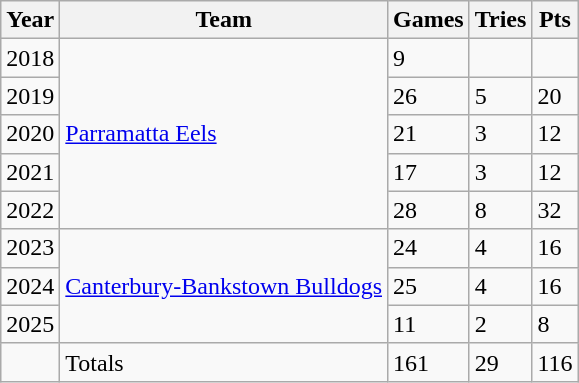<table class="wikitable">
<tr>
<th>Year</th>
<th>Team</th>
<th>Games</th>
<th>Tries</th>
<th>Pts</th>
</tr>
<tr>
<td>2018</td>
<td rowspan="5"> <a href='#'>Parramatta Eels</a></td>
<td>9</td>
<td></td>
<td></td>
</tr>
<tr>
<td>2019</td>
<td>26</td>
<td>5</td>
<td>20</td>
</tr>
<tr>
<td>2020</td>
<td>21</td>
<td>3</td>
<td>12</td>
</tr>
<tr>
<td>2021</td>
<td>17</td>
<td>3</td>
<td>12</td>
</tr>
<tr>
<td>2022</td>
<td>28</td>
<td>8</td>
<td>32</td>
</tr>
<tr>
<td>2023</td>
<td rowspan="3"> <a href='#'>Canterbury-Bankstown Bulldogs</a></td>
<td>24</td>
<td>4</td>
<td>16</td>
</tr>
<tr>
<td>2024</td>
<td>25</td>
<td>4</td>
<td>16</td>
</tr>
<tr>
<td>2025</td>
<td>11</td>
<td>2</td>
<td>8</td>
</tr>
<tr>
<td></td>
<td>Totals</td>
<td>161</td>
<td>29</td>
<td>116</td>
</tr>
</table>
